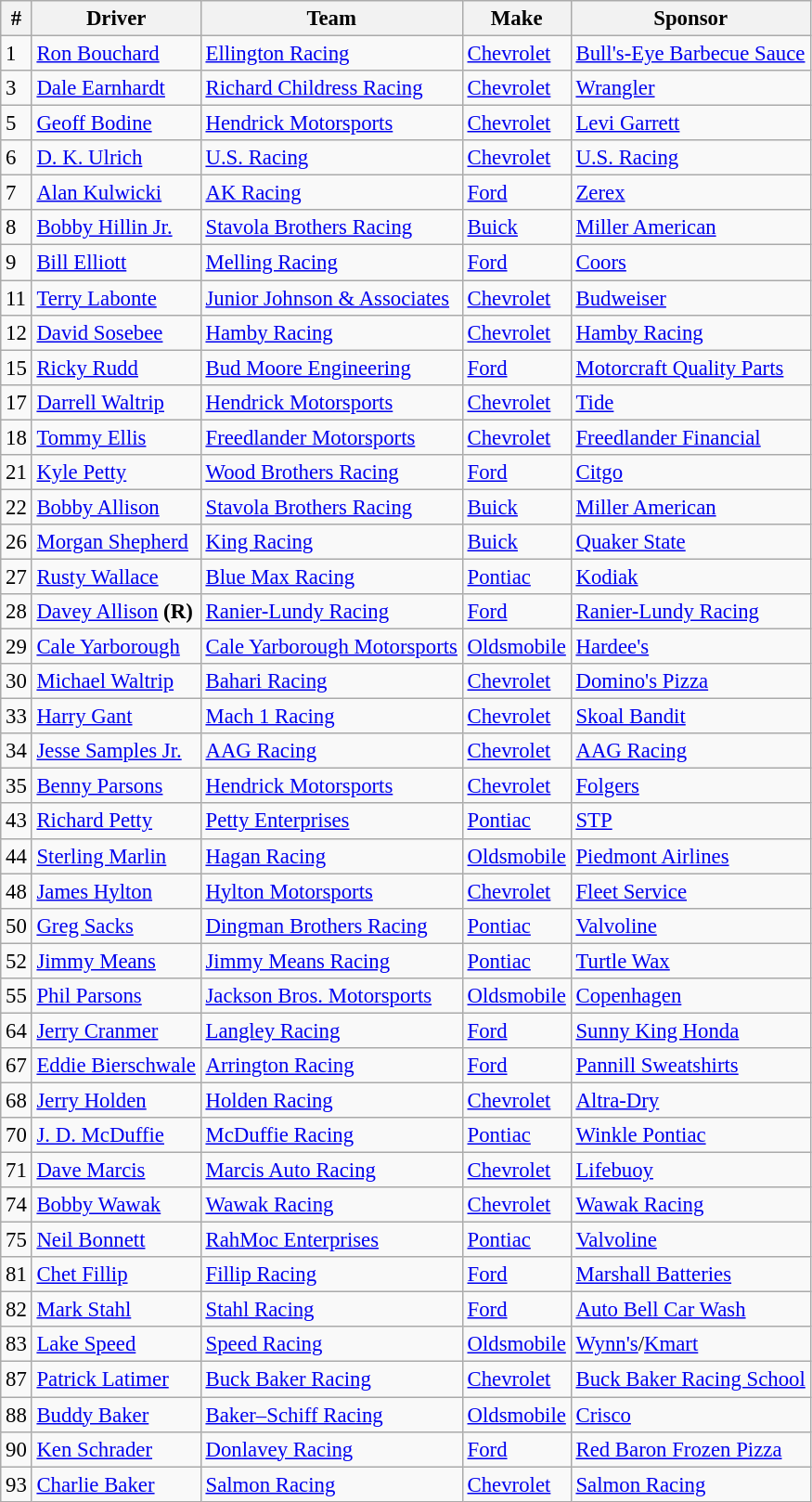<table class="wikitable" style="font-size:95%">
<tr>
<th>#</th>
<th>Driver</th>
<th>Team</th>
<th>Make</th>
<th>Sponsor</th>
</tr>
<tr>
<td>1</td>
<td><a href='#'>Ron Bouchard</a></td>
<td><a href='#'>Ellington Racing</a></td>
<td><a href='#'>Chevrolet</a></td>
<td><a href='#'>Bull's-Eye Barbecue Sauce</a></td>
</tr>
<tr>
<td>3</td>
<td><a href='#'>Dale Earnhardt</a></td>
<td><a href='#'>Richard Childress Racing</a></td>
<td><a href='#'>Chevrolet</a></td>
<td><a href='#'>Wrangler</a></td>
</tr>
<tr>
<td>5</td>
<td><a href='#'>Geoff Bodine</a></td>
<td><a href='#'>Hendrick Motorsports</a></td>
<td><a href='#'>Chevrolet</a></td>
<td><a href='#'>Levi Garrett</a></td>
</tr>
<tr>
<td>6</td>
<td><a href='#'>D. K. Ulrich</a></td>
<td><a href='#'>U.S. Racing</a></td>
<td><a href='#'>Chevrolet</a></td>
<td><a href='#'>U.S. Racing</a></td>
</tr>
<tr>
<td>7</td>
<td><a href='#'>Alan Kulwicki</a></td>
<td><a href='#'>AK Racing</a></td>
<td><a href='#'>Ford</a></td>
<td><a href='#'>Zerex</a></td>
</tr>
<tr>
<td>8</td>
<td><a href='#'>Bobby Hillin Jr.</a></td>
<td><a href='#'>Stavola Brothers Racing</a></td>
<td><a href='#'>Buick</a></td>
<td><a href='#'>Miller American</a></td>
</tr>
<tr>
<td>9</td>
<td><a href='#'>Bill Elliott</a></td>
<td><a href='#'>Melling Racing</a></td>
<td><a href='#'>Ford</a></td>
<td><a href='#'>Coors</a></td>
</tr>
<tr>
<td>11</td>
<td><a href='#'>Terry Labonte</a></td>
<td><a href='#'>Junior Johnson & Associates</a></td>
<td><a href='#'>Chevrolet</a></td>
<td><a href='#'>Budweiser</a></td>
</tr>
<tr>
<td>12</td>
<td><a href='#'>David Sosebee</a></td>
<td><a href='#'>Hamby Racing</a></td>
<td><a href='#'>Chevrolet</a></td>
<td><a href='#'>Hamby Racing</a></td>
</tr>
<tr>
<td>15</td>
<td><a href='#'>Ricky Rudd</a></td>
<td><a href='#'>Bud Moore Engineering</a></td>
<td><a href='#'>Ford</a></td>
<td><a href='#'>Motorcraft Quality Parts</a></td>
</tr>
<tr>
<td>17</td>
<td><a href='#'>Darrell Waltrip</a></td>
<td><a href='#'>Hendrick Motorsports</a></td>
<td><a href='#'>Chevrolet</a></td>
<td><a href='#'>Tide</a></td>
</tr>
<tr>
<td>18</td>
<td><a href='#'>Tommy Ellis</a></td>
<td><a href='#'>Freedlander Motorsports</a></td>
<td><a href='#'>Chevrolet</a></td>
<td><a href='#'>Freedlander Financial</a></td>
</tr>
<tr>
<td>21</td>
<td><a href='#'>Kyle Petty</a></td>
<td><a href='#'>Wood Brothers Racing</a></td>
<td><a href='#'>Ford</a></td>
<td><a href='#'>Citgo</a></td>
</tr>
<tr>
<td>22</td>
<td><a href='#'>Bobby Allison</a></td>
<td><a href='#'>Stavola Brothers Racing</a></td>
<td><a href='#'>Buick</a></td>
<td><a href='#'>Miller American</a></td>
</tr>
<tr>
<td>26</td>
<td><a href='#'>Morgan Shepherd</a></td>
<td><a href='#'>King Racing</a></td>
<td><a href='#'>Buick</a></td>
<td><a href='#'>Quaker State</a></td>
</tr>
<tr>
<td>27</td>
<td><a href='#'>Rusty Wallace</a></td>
<td><a href='#'>Blue Max Racing</a></td>
<td><a href='#'>Pontiac</a></td>
<td><a href='#'>Kodiak</a></td>
</tr>
<tr>
<td>28</td>
<td><a href='#'>Davey Allison</a> <strong>(R)</strong></td>
<td><a href='#'>Ranier-Lundy Racing</a></td>
<td><a href='#'>Ford</a></td>
<td><a href='#'>Ranier-Lundy Racing</a></td>
</tr>
<tr>
<td>29</td>
<td><a href='#'>Cale Yarborough</a></td>
<td><a href='#'>Cale Yarborough Motorsports</a></td>
<td><a href='#'>Oldsmobile</a></td>
<td><a href='#'>Hardee's</a></td>
</tr>
<tr>
<td>30</td>
<td><a href='#'>Michael Waltrip</a></td>
<td><a href='#'>Bahari Racing</a></td>
<td><a href='#'>Chevrolet</a></td>
<td><a href='#'>Domino's Pizza</a></td>
</tr>
<tr>
<td>33</td>
<td><a href='#'>Harry Gant</a></td>
<td><a href='#'>Mach 1 Racing</a></td>
<td><a href='#'>Chevrolet</a></td>
<td><a href='#'>Skoal Bandit</a></td>
</tr>
<tr>
<td>34</td>
<td><a href='#'>Jesse Samples Jr.</a></td>
<td><a href='#'>AAG Racing</a></td>
<td><a href='#'>Chevrolet</a></td>
<td><a href='#'>AAG Racing</a></td>
</tr>
<tr>
<td>35</td>
<td><a href='#'>Benny Parsons</a></td>
<td><a href='#'>Hendrick Motorsports</a></td>
<td><a href='#'>Chevrolet</a></td>
<td><a href='#'>Folgers</a></td>
</tr>
<tr>
<td>43</td>
<td><a href='#'>Richard Petty</a></td>
<td><a href='#'>Petty Enterprises</a></td>
<td><a href='#'>Pontiac</a></td>
<td><a href='#'>STP</a></td>
</tr>
<tr>
<td>44</td>
<td><a href='#'>Sterling Marlin</a></td>
<td><a href='#'>Hagan Racing</a></td>
<td><a href='#'>Oldsmobile</a></td>
<td><a href='#'>Piedmont Airlines</a></td>
</tr>
<tr>
<td>48</td>
<td><a href='#'>James Hylton</a></td>
<td><a href='#'>Hylton Motorsports</a></td>
<td><a href='#'>Chevrolet</a></td>
<td><a href='#'>Fleet Service</a></td>
</tr>
<tr>
<td>50</td>
<td><a href='#'>Greg Sacks</a></td>
<td><a href='#'>Dingman Brothers Racing</a></td>
<td><a href='#'>Pontiac</a></td>
<td><a href='#'>Valvoline</a></td>
</tr>
<tr>
<td>52</td>
<td><a href='#'>Jimmy Means</a></td>
<td><a href='#'>Jimmy Means Racing</a></td>
<td><a href='#'>Pontiac</a></td>
<td><a href='#'>Turtle Wax</a></td>
</tr>
<tr>
<td>55</td>
<td><a href='#'>Phil Parsons</a></td>
<td><a href='#'>Jackson Bros. Motorsports</a></td>
<td><a href='#'>Oldsmobile</a></td>
<td><a href='#'>Copenhagen</a></td>
</tr>
<tr>
<td>64</td>
<td><a href='#'>Jerry Cranmer</a></td>
<td><a href='#'>Langley Racing</a></td>
<td><a href='#'>Ford</a></td>
<td><a href='#'>Sunny King Honda</a></td>
</tr>
<tr>
<td>67</td>
<td><a href='#'>Eddie Bierschwale</a></td>
<td><a href='#'>Arrington Racing</a></td>
<td><a href='#'>Ford</a></td>
<td><a href='#'>Pannill Sweatshirts</a></td>
</tr>
<tr>
<td>68</td>
<td><a href='#'>Jerry Holden</a></td>
<td><a href='#'>Holden Racing</a></td>
<td><a href='#'>Chevrolet</a></td>
<td><a href='#'>Altra-Dry</a></td>
</tr>
<tr>
<td>70</td>
<td><a href='#'>J. D. McDuffie</a></td>
<td><a href='#'>McDuffie Racing</a></td>
<td><a href='#'>Pontiac</a></td>
<td><a href='#'>Winkle Pontiac</a></td>
</tr>
<tr>
<td>71</td>
<td><a href='#'>Dave Marcis</a></td>
<td><a href='#'>Marcis Auto Racing</a></td>
<td><a href='#'>Chevrolet</a></td>
<td><a href='#'>Lifebuoy</a></td>
</tr>
<tr>
<td>74</td>
<td><a href='#'>Bobby Wawak</a></td>
<td><a href='#'>Wawak Racing</a></td>
<td><a href='#'>Chevrolet</a></td>
<td><a href='#'>Wawak Racing</a></td>
</tr>
<tr>
<td>75</td>
<td><a href='#'>Neil Bonnett</a></td>
<td><a href='#'>RahMoc Enterprises</a></td>
<td><a href='#'>Pontiac</a></td>
<td><a href='#'>Valvoline</a></td>
</tr>
<tr>
<td>81</td>
<td><a href='#'>Chet Fillip</a></td>
<td><a href='#'>Fillip Racing</a></td>
<td><a href='#'>Ford</a></td>
<td><a href='#'>Marshall Batteries</a></td>
</tr>
<tr>
<td>82</td>
<td><a href='#'>Mark Stahl</a></td>
<td><a href='#'>Stahl Racing</a></td>
<td><a href='#'>Ford</a></td>
<td><a href='#'>Auto Bell Car Wash</a></td>
</tr>
<tr>
<td>83</td>
<td><a href='#'>Lake Speed</a></td>
<td><a href='#'>Speed Racing</a></td>
<td><a href='#'>Oldsmobile</a></td>
<td><a href='#'>Wynn's</a>/<a href='#'>Kmart</a></td>
</tr>
<tr>
<td>87</td>
<td><a href='#'>Patrick Latimer</a></td>
<td><a href='#'>Buck Baker Racing</a></td>
<td><a href='#'>Chevrolet</a></td>
<td><a href='#'>Buck Baker Racing School</a></td>
</tr>
<tr>
<td>88</td>
<td><a href='#'>Buddy Baker</a></td>
<td><a href='#'>Baker–Schiff Racing</a></td>
<td><a href='#'>Oldsmobile</a></td>
<td><a href='#'>Crisco</a></td>
</tr>
<tr>
<td>90</td>
<td><a href='#'>Ken Schrader</a></td>
<td><a href='#'>Donlavey Racing</a></td>
<td><a href='#'>Ford</a></td>
<td><a href='#'>Red Baron Frozen Pizza</a></td>
</tr>
<tr>
<td>93</td>
<td><a href='#'>Charlie Baker</a></td>
<td><a href='#'>Salmon Racing</a></td>
<td><a href='#'>Chevrolet</a></td>
<td><a href='#'>Salmon Racing</a></td>
</tr>
</table>
